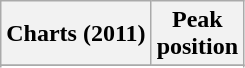<table class="wikitable sortable">
<tr>
<th scope="col">Charts (2011)</th>
<th scope="col">Peak<br>position</th>
</tr>
<tr>
</tr>
<tr>
</tr>
<tr>
</tr>
<tr>
</tr>
<tr>
</tr>
<tr>
</tr>
</table>
